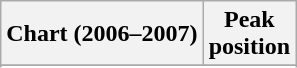<table class="wikitable">
<tr>
<th align="left">Chart (2006–2007)</th>
<th align="left">Peak<br>position</th>
</tr>
<tr>
</tr>
<tr>
</tr>
<tr>
</tr>
<tr>
</tr>
<tr>
</tr>
<tr>
</tr>
<tr>
</tr>
<tr>
</tr>
</table>
